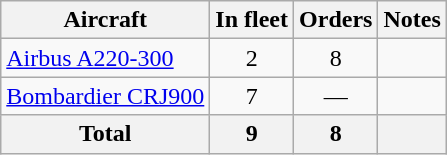<table class="wikitable">
<tr>
<th>Aircraft</th>
<th>In fleet</th>
<th>Orders</th>
<th>Notes</th>
</tr>
<tr>
<td><a href='#'>Airbus A220-300</a></td>
<td align="center">2</td>
<td align="center">8</td>
<td></td>
</tr>
<tr>
<td><a href='#'>Bombardier CRJ900</a></td>
<td align="center">7</td>
<td align="center">—</td>
<td></td>
</tr>
<tr>
<th>Total</th>
<th>9</th>
<th>8</th>
<th></th>
</tr>
</table>
